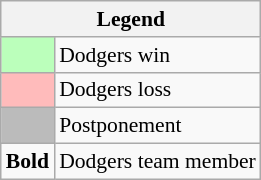<table class="wikitable" style="font-size:90%">
<tr>
<th colspan="2">Legend</th>
</tr>
<tr>
<td style="background:#bfb;"> </td>
<td>Dodgers win</td>
</tr>
<tr>
<td style="background:#fbb;"> </td>
<td>Dodgers loss</td>
</tr>
<tr>
<td style="background:#bbb;"> </td>
<td>Postponement</td>
</tr>
<tr>
<td><strong>Bold</strong></td>
<td>Dodgers team member</td>
</tr>
</table>
